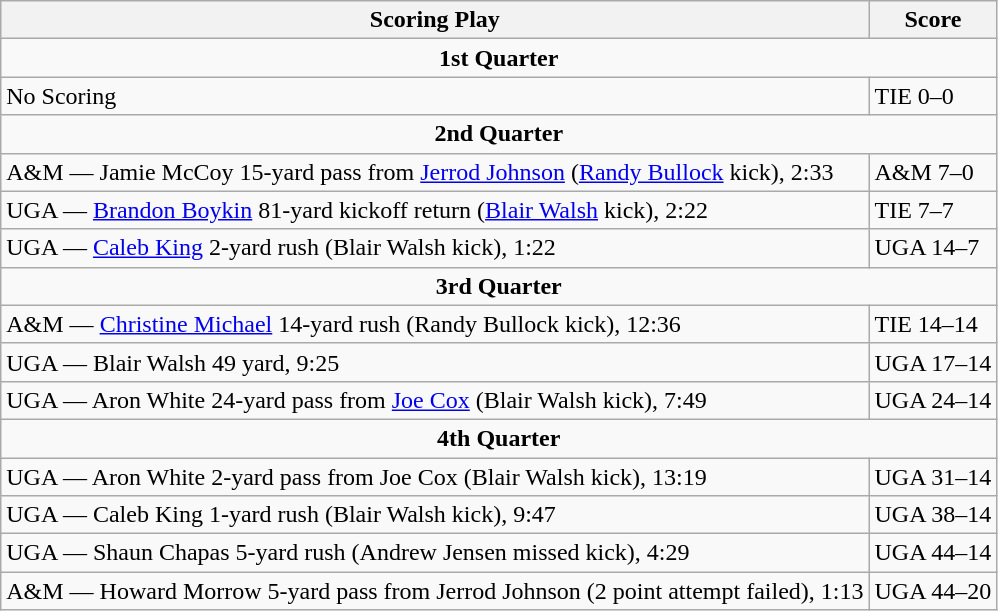<table class="wikitable">
<tr>
<th>Scoring Play</th>
<th>Score</th>
</tr>
<tr>
<td colspan="4" align="center"><strong>1st Quarter</strong></td>
</tr>
<tr>
<td>No Scoring</td>
<td>TIE 0–0</td>
</tr>
<tr>
<td colspan="4" align="center"><strong>2nd Quarter</strong></td>
</tr>
<tr>
<td>A&M — Jamie McCoy 15-yard pass from <a href='#'>Jerrod Johnson</a> (<a href='#'>Randy Bullock</a> kick), 2:33</td>
<td>A&M 7–0</td>
</tr>
<tr>
<td>UGA — <a href='#'>Brandon Boykin</a> 81-yard kickoff return (<a href='#'>Blair Walsh</a> kick), 2:22</td>
<td>TIE 7–7</td>
</tr>
<tr>
<td>UGA — <a href='#'>Caleb King</a> 2-yard rush (Blair Walsh kick), 1:22</td>
<td>UGA 14–7</td>
</tr>
<tr>
<td colspan="4" align="center"><strong>3rd Quarter</strong></td>
</tr>
<tr>
<td>A&M — <a href='#'>Christine Michael</a> 14-yard rush (Randy Bullock kick), 12:36</td>
<td>TIE 14–14</td>
</tr>
<tr>
<td>UGA — Blair Walsh 49 yard, 9:25</td>
<td>UGA 17–14</td>
</tr>
<tr>
<td>UGA — Aron White 24-yard pass from <a href='#'>Joe Cox</a> (Blair Walsh kick), 7:49</td>
<td>UGA 24–14</td>
</tr>
<tr>
<td colspan="4" align="center"><strong>4th Quarter</strong></td>
</tr>
<tr>
<td>UGA — Aron White 2-yard pass from Joe Cox (Blair Walsh kick), 13:19</td>
<td>UGA 31–14</td>
</tr>
<tr>
<td>UGA — Caleb King 1-yard rush (Blair Walsh kick), 9:47</td>
<td>UGA 38–14</td>
</tr>
<tr>
<td>UGA — Shaun Chapas 5-yard rush (Andrew Jensen missed kick), 4:29</td>
<td>UGA 44–14</td>
</tr>
<tr>
<td>A&M — Howard Morrow 5-yard pass from Jerrod Johnson (2 point attempt failed), 1:13</td>
<td>UGA 44–20</td>
</tr>
</table>
